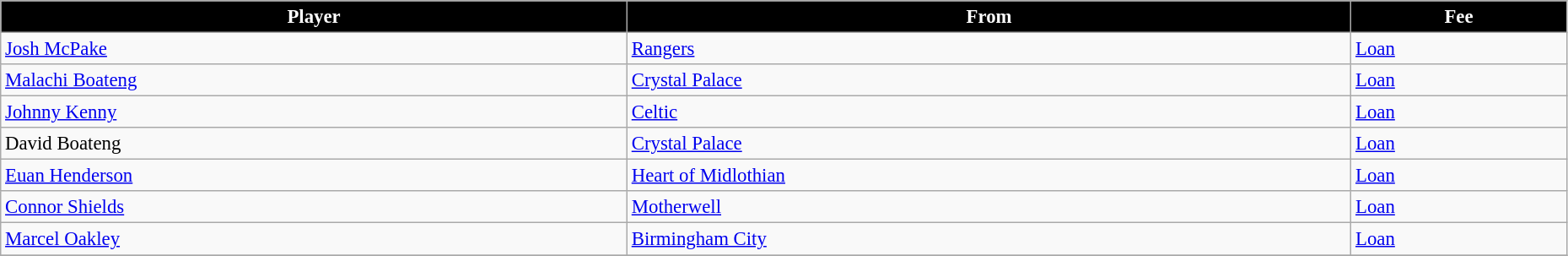<table class="wikitable" style="text-align:left; font-size:95%;width:98%;">
<tr>
<th style="background:black; color:white;">Player</th>
<th style="background:black; color:white;">From</th>
<th style="background:black; color:white;">Fee</th>
</tr>
<tr>
<td> <a href='#'>Josh McPake</a></td>
<td> <a href='#'>Rangers</a></td>
<td><a href='#'>Loan</a></td>
</tr>
<tr>
<td> <a href='#'>Malachi Boateng</a></td>
<td> <a href='#'>Crystal Palace</a></td>
<td><a href='#'>Loan</a></td>
</tr>
<tr>
<td> <a href='#'>Johnny Kenny</a></td>
<td> <a href='#'>Celtic</a></td>
<td><a href='#'>Loan</a></td>
</tr>
<tr>
<td> David Boateng</td>
<td> <a href='#'>Crystal Palace</a></td>
<td><a href='#'>Loan</a></td>
</tr>
<tr>
<td> <a href='#'>Euan Henderson</a></td>
<td> <a href='#'>Heart of Midlothian</a></td>
<td><a href='#'>Loan</a></td>
</tr>
<tr>
<td> <a href='#'>Connor Shields</a></td>
<td> <a href='#'>Motherwell</a></td>
<td><a href='#'>Loan</a></td>
</tr>
<tr>
<td> <a href='#'>Marcel Oakley</a></td>
<td> <a href='#'>Birmingham City</a></td>
<td><a href='#'>Loan</a></td>
</tr>
<tr>
</tr>
</table>
